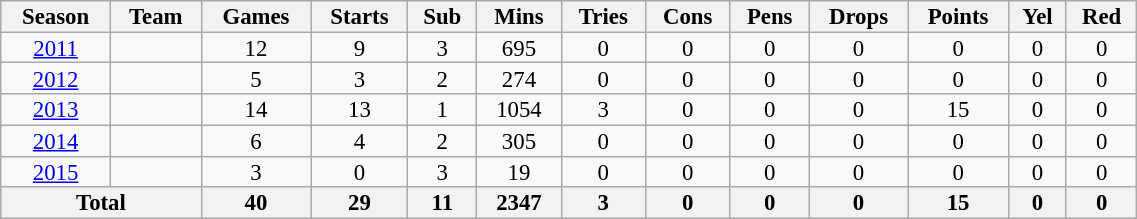<table class="wikitable" style="text-align:center; line-height:90%; font-size:95%; width:60%;">
<tr>
<th>Season</th>
<th>Team</th>
<th>Games</th>
<th>Starts</th>
<th>Sub</th>
<th>Mins</th>
<th>Tries</th>
<th>Cons</th>
<th>Pens</th>
<th>Drops</th>
<th>Points</th>
<th>Yel</th>
<th>Red</th>
</tr>
<tr>
<td><a href='#'>2011</a></td>
<td></td>
<td>12</td>
<td>9</td>
<td>3</td>
<td>695</td>
<td>0</td>
<td>0</td>
<td>0</td>
<td>0</td>
<td>0</td>
<td>0</td>
<td>0</td>
</tr>
<tr>
<td><a href='#'>2012</a></td>
<td></td>
<td>5</td>
<td>3</td>
<td>2</td>
<td>274</td>
<td>0</td>
<td>0</td>
<td>0</td>
<td>0</td>
<td>0</td>
<td>0</td>
<td>0</td>
</tr>
<tr>
<td><a href='#'>2013</a></td>
<td></td>
<td>14</td>
<td>13</td>
<td>1</td>
<td>1054</td>
<td>3</td>
<td>0</td>
<td>0</td>
<td>0</td>
<td>15</td>
<td>0</td>
<td>0</td>
</tr>
<tr>
<td><a href='#'>2014</a></td>
<td></td>
<td>6</td>
<td>4</td>
<td>2</td>
<td>305</td>
<td>0</td>
<td>0</td>
<td>0</td>
<td>0</td>
<td>0</td>
<td>0</td>
<td>0</td>
</tr>
<tr>
<td><a href='#'>2015</a></td>
<td></td>
<td>3</td>
<td>0</td>
<td>3</td>
<td>19</td>
<td>0</td>
<td>0</td>
<td>0</td>
<td>0</td>
<td>0</td>
<td>0</td>
<td>0</td>
</tr>
<tr>
<th colspan="2">Total</th>
<th>40</th>
<th>29</th>
<th>11</th>
<th>2347</th>
<th>3</th>
<th>0</th>
<th>0</th>
<th>0</th>
<th>15</th>
<th>0</th>
<th>0</th>
</tr>
</table>
